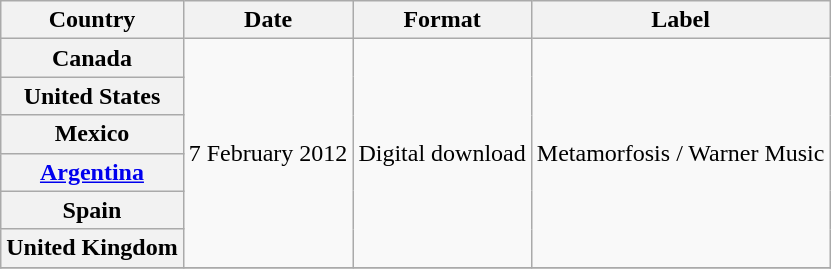<table class="wikitable plainrowheaders">
<tr>
<th scope="col">Country</th>
<th scope="col">Date</th>
<th scope="col">Format</th>
<th scope="col">Label</th>
</tr>
<tr>
<th scope="row">Canada</th>
<td rowspan="6">7 February 2012</td>
<td rowspan="6">Digital download</td>
<td rowspan="6">Metamorfosis / Warner Music</td>
</tr>
<tr>
<th scope="row">United States</th>
</tr>
<tr>
<th scope="row">Mexico</th>
</tr>
<tr>
<th scope="row"><a href='#'>Argentina</a></th>
</tr>
<tr>
<th scope="row">Spain</th>
</tr>
<tr>
<th scope="row">United Kingdom</th>
</tr>
<tr>
</tr>
</table>
